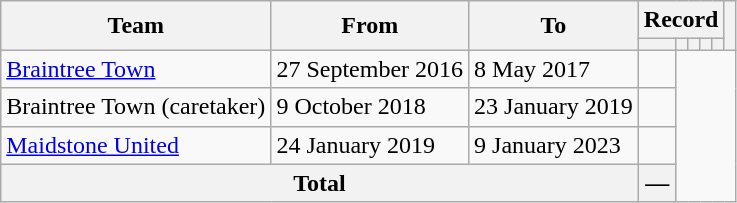<table class=wikitable style="text-align: center">
<tr>
<th rowspan=2>Team</th>
<th rowspan=2>From</th>
<th rowspan=2>To</th>
<th colspan=5>Record</th>
<th rowspan=2></th>
</tr>
<tr>
<th></th>
<th></th>
<th></th>
<th></th>
<th></th>
</tr>
<tr>
<td align=left><a href='#'>Braintree Town</a></td>
<td align=left>27 September 2016</td>
<td align=left>8 May 2017<br></td>
<td></td>
</tr>
<tr>
<td align=left>Braintree Town (caretaker)</td>
<td align=left>9 October 2018</td>
<td align=left>23 January 2019<br></td>
<td></td>
</tr>
<tr>
<td align=left><a href='#'>Maidstone United</a></td>
<td align=left>24 January 2019</td>
<td align=left>9 January 2023<br></td>
<td></td>
</tr>
<tr>
<th colspan=3>Total<br></th>
<th>—</th>
</tr>
</table>
